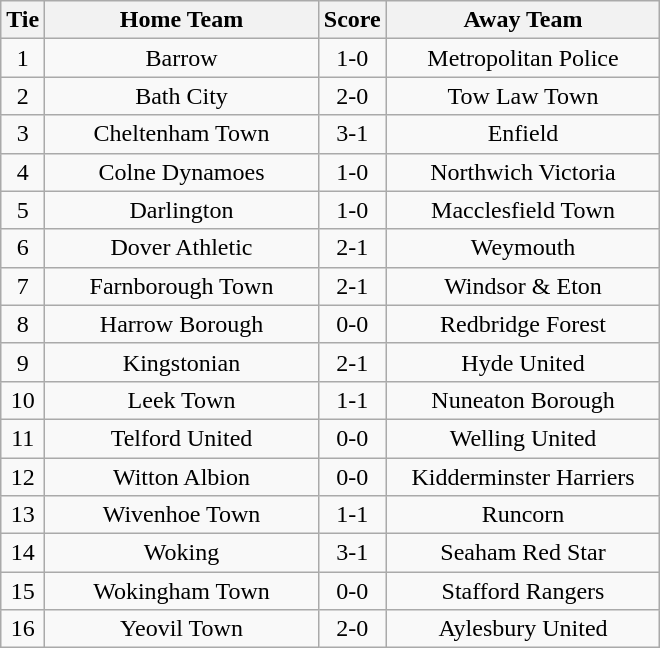<table class="wikitable" style="text-align:center;">
<tr>
<th width=20>Tie</th>
<th width=175>Home Team</th>
<th width=20>Score</th>
<th width=175>Away Team</th>
</tr>
<tr>
<td>1</td>
<td>Barrow</td>
<td>1-0</td>
<td>Metropolitan Police</td>
</tr>
<tr>
<td>2</td>
<td>Bath City</td>
<td>2-0</td>
<td>Tow Law Town</td>
</tr>
<tr>
<td>3</td>
<td>Cheltenham Town</td>
<td>3-1</td>
<td>Enfield</td>
</tr>
<tr>
<td>4</td>
<td>Colne Dynamoes</td>
<td>1-0</td>
<td>Northwich Victoria</td>
</tr>
<tr>
<td>5</td>
<td>Darlington</td>
<td>1-0</td>
<td>Macclesfield Town</td>
</tr>
<tr>
<td>6</td>
<td>Dover Athletic</td>
<td>2-1</td>
<td>Weymouth</td>
</tr>
<tr>
<td>7</td>
<td>Farnborough Town</td>
<td>2-1</td>
<td>Windsor & Eton</td>
</tr>
<tr>
<td>8</td>
<td>Harrow Borough</td>
<td>0-0</td>
<td>Redbridge Forest</td>
</tr>
<tr>
<td>9</td>
<td>Kingstonian</td>
<td>2-1</td>
<td>Hyde United</td>
</tr>
<tr>
<td>10</td>
<td>Leek Town</td>
<td>1-1</td>
<td>Nuneaton Borough</td>
</tr>
<tr>
<td>11</td>
<td>Telford United</td>
<td>0-0</td>
<td>Welling United</td>
</tr>
<tr>
<td>12</td>
<td>Witton Albion</td>
<td>0-0</td>
<td>Kidderminster Harriers</td>
</tr>
<tr>
<td>13</td>
<td>Wivenhoe Town</td>
<td>1-1</td>
<td>Runcorn</td>
</tr>
<tr>
<td>14</td>
<td>Woking</td>
<td>3-1</td>
<td>Seaham Red Star</td>
</tr>
<tr>
<td>15</td>
<td>Wokingham Town</td>
<td>0-0</td>
<td>Stafford Rangers</td>
</tr>
<tr>
<td>16</td>
<td>Yeovil Town</td>
<td>2-0</td>
<td>Aylesbury United</td>
</tr>
</table>
